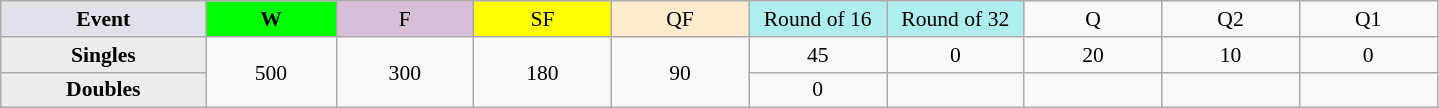<table class=wikitable style=font-size:90%;text-align:center>
<tr>
<td style="width:130px; background:#dfe2e9;"><strong>Event</strong></td>
<td style="width:80px; background:lime;"><strong>W</strong></td>
<td style="width:85px; background:thistle;">F</td>
<td style="width:85px; background:#ff0;">SF</td>
<td style="width:85px; background:#ffebcd;">QF</td>
<td style="width:85px; background:#afeeee;">Round of 16</td>
<td style="width:85px; background:#afeeee;">Round of 32</td>
<td width=85>Q</td>
<td width=85>Q2</td>
<td width=85>Q1</td>
</tr>
<tr>
<th style="background:#ededed;">Singles</th>
<td rowspan=2>500</td>
<td rowspan=2>300</td>
<td rowspan=2>180</td>
<td rowspan=2>90</td>
<td>45</td>
<td>0</td>
<td>20</td>
<td>10</td>
<td>0</td>
</tr>
<tr>
<th style="background:#ededed;">Doubles</th>
<td>0</td>
<td></td>
<td></td>
<td></td>
<td></td>
</tr>
</table>
